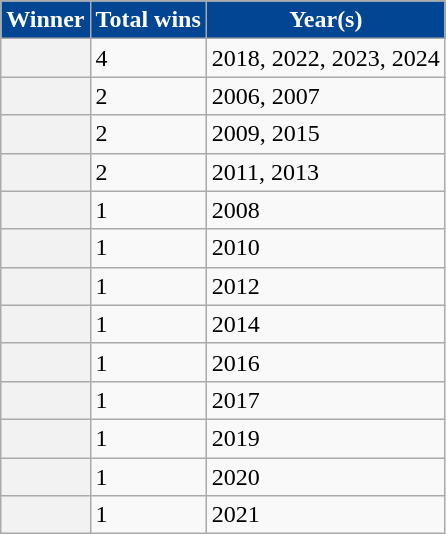<table class="wikitable plainrowheaders">
<tr>
<th scope="col" style="background-color:#014593; color:white;;">Winner</th>
<th scope="col" style="background-color:#014593; color:white;;">Total wins</th>
<th scope="col" style="background-color:#014593; color:white;;">Year(s)</th>
</tr>
<tr>
<th scope="row"> </th>
<td>4</td>
<td>2018, 2022, 2023, 2024</td>
</tr>
<tr>
<th scope="row"> </th>
<td>2</td>
<td>2006, 2007</td>
</tr>
<tr>
<th scope="row"> </th>
<td>2</td>
<td>2009, 2015</td>
</tr>
<tr>
<th scope="row"> </th>
<td>2</td>
<td>2011, 2013</td>
</tr>
<tr>
<th scope="row"> </th>
<td>1</td>
<td>2008</td>
</tr>
<tr>
<th scope="row"> </th>
<td>1</td>
<td>2010</td>
</tr>
<tr>
<th scope="row"> </th>
<td>1</td>
<td>2012</td>
</tr>
<tr>
<th scope="row"> </th>
<td>1</td>
<td>2014</td>
</tr>
<tr>
<th scope="row"> </th>
<td>1</td>
<td>2016</td>
</tr>
<tr>
<th scope="row"> </th>
<td>1</td>
<td>2017</td>
</tr>
<tr>
<th scope="row"> </th>
<td>1</td>
<td>2019</td>
</tr>
<tr>
<th scope="row"> </th>
<td>1</td>
<td>2020</td>
</tr>
<tr>
<th scope="row"> </th>
<td>1</td>
<td>2021</td>
</tr>
</table>
